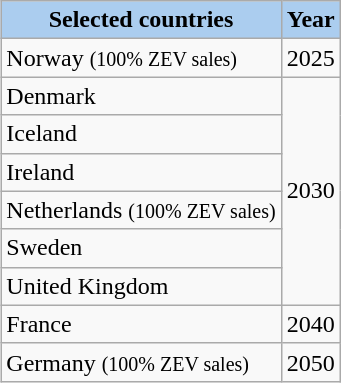<table class="wikitable" style="float: right; clear:left; margin-right: 20px">
<tr>
<th style="background:#ABCDEF;">Selected countries</th>
<th style="background:#abcdef;">Year</th>
</tr>
<tr align=center>
<td align=left>Norway <small>(100% ZEV sales)</small></td>
<td>2025</td>
</tr>
<tr align=center>
<td align=left>Denmark</td>
<td rowspan="6">2030</td>
</tr>
<tr align=center>
<td align=left>Iceland</td>
</tr>
<tr align=center>
<td align=left>Ireland</td>
</tr>
<tr align=center>
<td align=left>Netherlands <small>(100% ZEV sales)</small></td>
</tr>
<tr align=center>
<td align=left>Sweden</td>
</tr>
<tr align=center>
<td align=left>United Kingdom</td>
</tr>
<tr align=center>
<td align=left>France</td>
<td rowspan="1">2040</td>
</tr>
<tr align=center>
<td align=left>Germany <small>(100% ZEV sales)</small></td>
<td>2050</td>
</tr>
</table>
